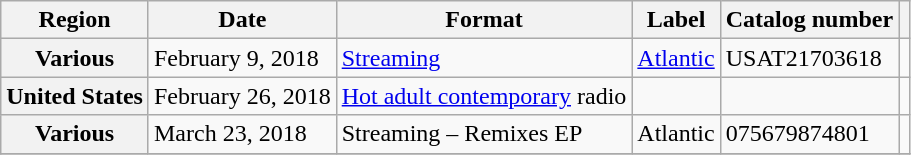<table class="wikitable plainrowheaders">
<tr>
<th scope="col">Region</th>
<th scope="col">Date</th>
<th scope="col">Format</th>
<th scope="col">Label</th>
<th scope="col">Catalog number</th>
<th scope="col"></th>
</tr>
<tr>
<th scope="row">Various</th>
<td>February 9, 2018</td>
<td><a href='#'>Streaming</a></td>
<td><a href='#'>Atlantic</a></td>
<td>USAT21703618</td>
<td style="text-align:center;"></td>
</tr>
<tr>
<th scope="row">United States</th>
<td>February 26, 2018</td>
<td><a href='#'>Hot adult contemporary</a> radio</td>
<td></td>
<td></td>
<td style="text-align:center;"></td>
</tr>
<tr>
<th scope="row">Various</th>
<td>March 23, 2018</td>
<td>Streaming – Remixes EP</td>
<td>Atlantic</td>
<td>075679874801</td>
<td style="text-align:center;"></td>
</tr>
<tr>
</tr>
</table>
